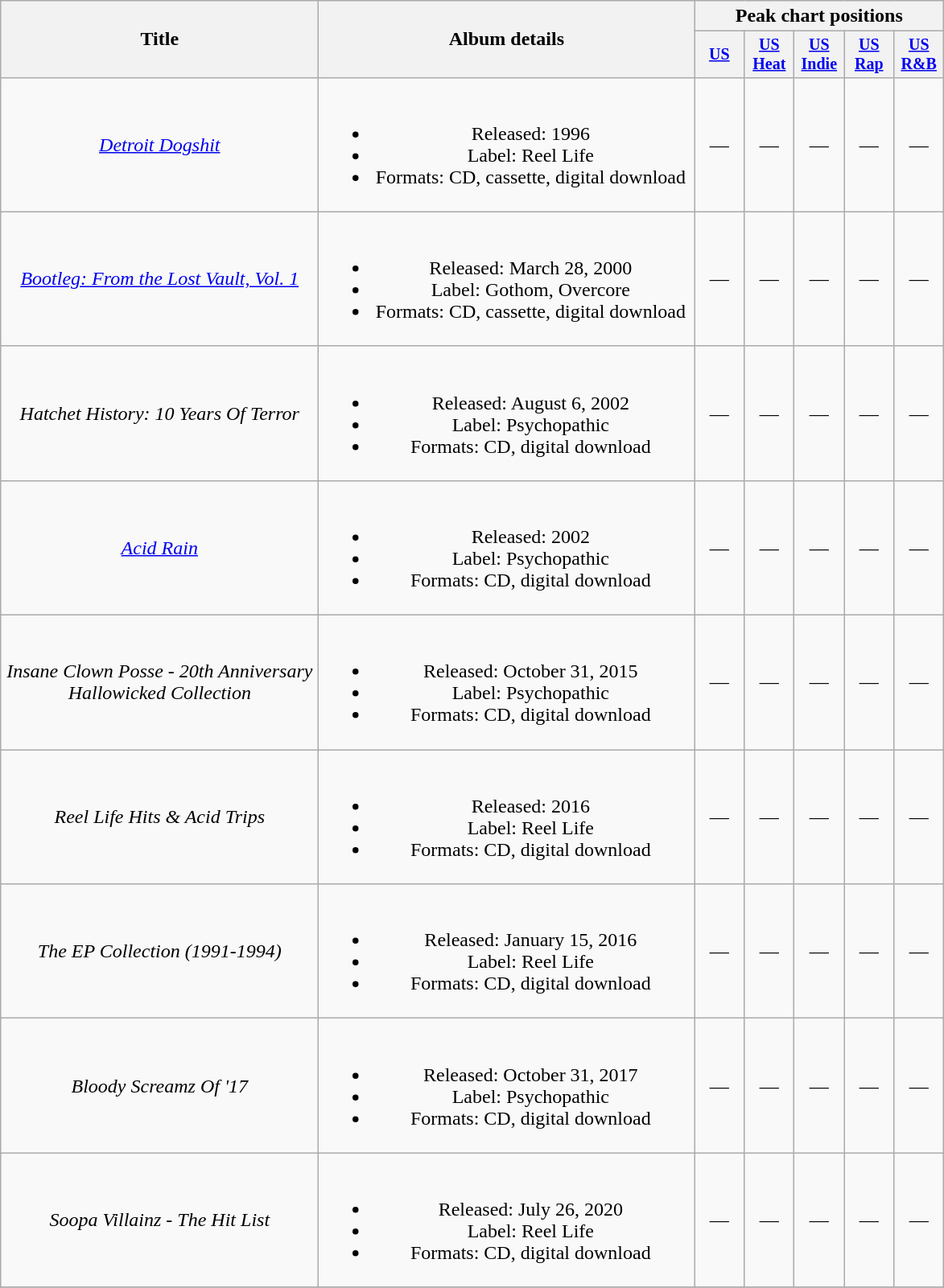<table class="wikitable plainrowheaders" style="text-align:center;">
<tr>
<th rowspan="2" style="width:16em;">Title</th>
<th rowspan="2" style="width:19em;">Album details</th>
<th colspan="5">Peak chart positions</th>
</tr>
<tr style="font-size:smaller;">
<th width="35"><a href='#'>US</a><br></th>
<th width="35"><a href='#'>US<br>Heat</a><br></th>
<th width="35"><a href='#'>US Indie</a><br></th>
<th width="35"><a href='#'>US<br>Rap</a><br></th>
<th width="35"><a href='#'>US<br>R&B</a><br></th>
</tr>
<tr>
<td><em><a href='#'>Detroit Dogshit</a></em></td>
<td><br><ul><li>Released: 1996</li><li>Label: Reel Life</li><li>Formats: CD, cassette, digital download</li></ul></td>
<td>—</td>
<td>—</td>
<td>—</td>
<td>—</td>
<td>—</td>
</tr>
<tr>
<td><em><a href='#'>Bootleg: From the Lost Vault, Vol. 1</a></em></td>
<td><br><ul><li>Released: March 28, 2000</li><li>Label: Gothom, Overcore</li><li>Formats: CD, cassette, digital download</li></ul></td>
<td>—</td>
<td>—</td>
<td>—</td>
<td>—</td>
<td>—</td>
</tr>
<tr>
<td><em>Hatchet History: 10 Years Of Terror</em></td>
<td><br><ul><li>Released: August 6, 2002</li><li>Label: Psychopathic</li><li>Formats: CD, digital download</li></ul></td>
<td>—</td>
<td>—</td>
<td>—</td>
<td>—</td>
<td>—</td>
</tr>
<tr>
<td><em><a href='#'>Acid Rain</a></em></td>
<td><br><ul><li>Released: 2002</li><li>Label: Psychopathic</li><li>Formats: CD, digital download</li></ul></td>
<td>—</td>
<td>—</td>
<td>—</td>
<td>—</td>
<td>—</td>
</tr>
<tr>
<td><em>Insane Clown Posse - 20th Anniversary Hallowicked Collection</em></td>
<td><br><ul><li>Released: October 31, 2015</li><li>Label: Psychopathic</li><li>Formats: CD, digital download</li></ul></td>
<td>—</td>
<td>—</td>
<td>—</td>
<td>—</td>
<td>—</td>
</tr>
<tr>
<td><em>Reel Life Hits & Acid Trips</em></td>
<td><br><ul><li>Released: 2016</li><li>Label: Reel Life</li><li>Formats: CD, digital download</li></ul></td>
<td>—</td>
<td>—</td>
<td>—</td>
<td>—</td>
<td>—</td>
</tr>
<tr>
<td><em>The EP Collection (1991-1994)</em></td>
<td><br><ul><li>Released: January 15, 2016</li><li>Label: Reel Life</li><li>Formats: CD, digital download</li></ul></td>
<td>—</td>
<td>—</td>
<td>—</td>
<td>—</td>
<td>—</td>
</tr>
<tr>
<td><em>Bloody Screamz Of '17</em></td>
<td><br><ul><li>Released: October 31, 2017</li><li>Label: Psychopathic</li><li>Formats: CD, digital download</li></ul></td>
<td>—</td>
<td>—</td>
<td>—</td>
<td>—</td>
<td>—</td>
</tr>
<tr>
<td><em>Soopa Villainz - The Hit List</em></td>
<td><br><ul><li>Released: July 26, 2020</li><li>Label: Reel Life</li><li>Formats: CD, digital download</li></ul></td>
<td>—</td>
<td>—</td>
<td>—</td>
<td>—</td>
<td>—</td>
</tr>
<tr>
</tr>
</table>
